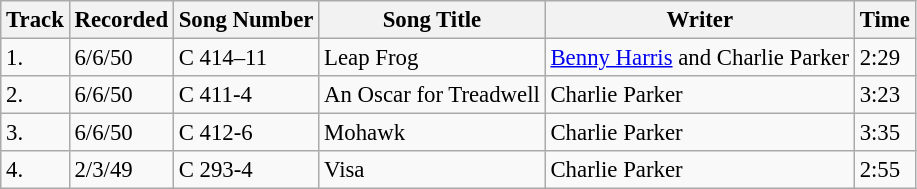<table class="wikitable" style="font-size: 95%;">
<tr>
<th>Track</th>
<th>Recorded</th>
<th>Song Number</th>
<th>Song Title</th>
<th>Writer</th>
<th>Time</th>
</tr>
<tr>
<td>1.</td>
<td>6/6/50</td>
<td>C 414–11</td>
<td>Leap Frog</td>
<td><a href='#'>Benny Harris</a> and Charlie Parker</td>
<td>2:29</td>
</tr>
<tr>
<td>2.</td>
<td>6/6/50</td>
<td>C 411-4</td>
<td>An Oscar for Treadwell</td>
<td>Charlie Parker</td>
<td>3:23</td>
</tr>
<tr>
<td>3.</td>
<td>6/6/50</td>
<td>C 412-6</td>
<td>Mohawk</td>
<td>Charlie Parker</td>
<td>3:35</td>
</tr>
<tr>
<td>4.</td>
<td>2/3/49</td>
<td>C 293-4</td>
<td>Visa</td>
<td>Charlie Parker</td>
<td>2:55</td>
</tr>
</table>
